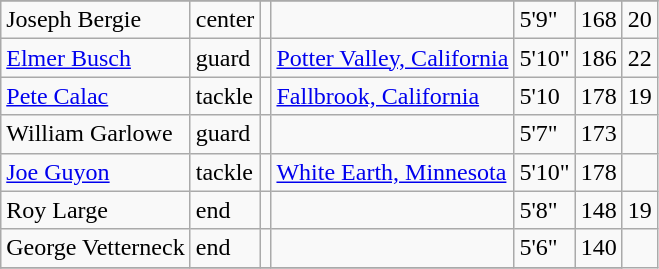<table class="wikitable">
<tr>
</tr>
<tr>
<td>Joseph Bergie</td>
<td>center</td>
<td></td>
<td></td>
<td>5'9"</td>
<td>168</td>
<td>20</td>
</tr>
<tr>
<td><a href='#'>Elmer Busch</a></td>
<td>guard</td>
<td></td>
<td><a href='#'>Potter Valley, California</a></td>
<td>5'10"</td>
<td>186</td>
<td>22</td>
</tr>
<tr>
<td><a href='#'>Pete Calac</a></td>
<td>tackle</td>
<td></td>
<td><a href='#'>Fallbrook, California</a></td>
<td>5'10</td>
<td>178</td>
<td>19</td>
</tr>
<tr>
<td>William Garlowe</td>
<td>guard</td>
<td></td>
<td></td>
<td>5'7"</td>
<td>173</td>
<td></td>
</tr>
<tr>
<td><a href='#'>Joe Guyon</a></td>
<td>tackle</td>
<td></td>
<td><a href='#'>White Earth, Minnesota</a></td>
<td>5'10"</td>
<td>178</td>
</tr>
<tr>
<td>Roy Large</td>
<td>end</td>
<td></td>
<td></td>
<td>5'8"</td>
<td>148</td>
<td>19</td>
</tr>
<tr>
<td>George Vetterneck</td>
<td>end</td>
<td></td>
<td></td>
<td>5'6"</td>
<td>140</td>
</tr>
<tr>
</tr>
</table>
